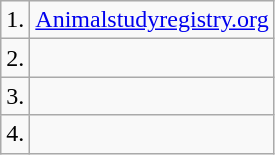<table class="wikitable">
<tr>
<td>1.</td>
<td><a href='#'>Animalstudyregistry.org</a></td>
</tr>
<tr>
<td>2.</td>
<td></td>
</tr>
<tr>
<td>3.</td>
<td></td>
</tr>
<tr>
<td>4.</td>
<td></td>
</tr>
</table>
